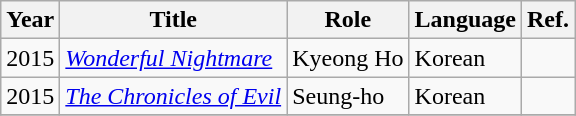<table class="wikitable">
<tr>
<th>Year</th>
<th>Title</th>
<th>Role</th>
<th>Language</th>
<th>Ref.</th>
</tr>
<tr>
<td>2015</td>
<td><em><a href='#'>Wonderful Nightmare</a></em></td>
<td>Kyeong Ho</td>
<td>Korean</td>
<td></td>
</tr>
<tr>
<td>2015</td>
<td><em><a href='#'>The Chronicles of Evil</a></em></td>
<td>Seung-ho</td>
<td>Korean</td>
<td></td>
</tr>
<tr>
</tr>
</table>
